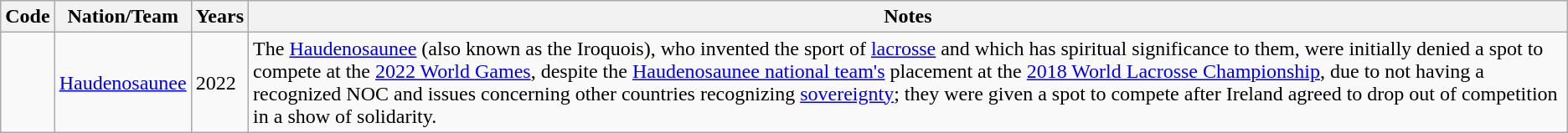<table class="wikitable sortable">
<tr>
<th>Code</th>
<th>Nation/Team</th>
<th>Years</th>
<th>Notes</th>
</tr>
<tr>
<td style="text-align:center;"></td>
<td> <a href='#'>Haudenosaunee</a></td>
<td>2022</td>
<td>The <a href='#'>Haudenosaunee</a> (also known as the Iroquois), who invented the sport of <a href='#'>lacrosse</a> and which has spiritual significance to them, were initially denied a spot to compete at the <a href='#'>2022 World Games</a>, despite the <a href='#'>Haudenosaunee national team's</a> placement at the <a href='#'>2018 World Lacrosse Championship</a>, due to not having a recognized NOC and issues concerning other countries recognizing <a href='#'>sovereignty</a>; they were given a spot to compete after Ireland agreed to drop out of competition in a show of solidarity.</td>
</tr>
</table>
